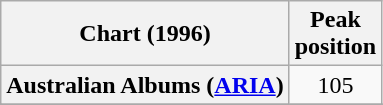<table class="wikitable sortable plainrowheaders" style="text-align:center;">
<tr>
<th scope="col">Chart (1996)</th>
<th scope="col">Peak<br>position</th>
</tr>
<tr>
<th scope="row">Australian Albums (<a href='#'>ARIA</a>)</th>
<td align="center">105</td>
</tr>
<tr>
</tr>
<tr>
</tr>
</table>
